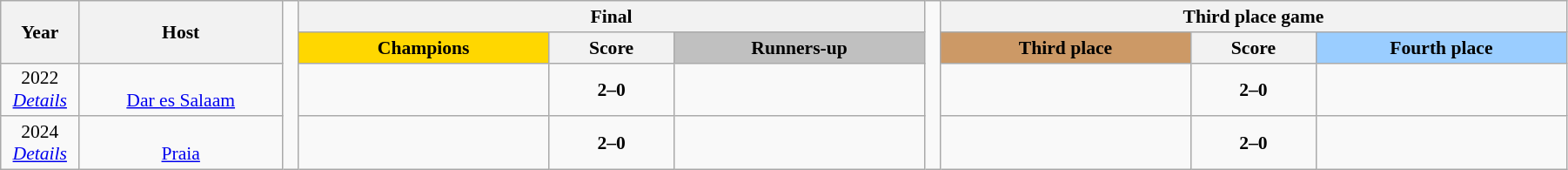<table class="wikitable" style="font-size:90%; text-align: center;" width="95%">
<tr>
<th rowspan="2" style="width:5%;">Year</th>
<th rowspan="2" style="width:13%;">Host</th>
<td rowspan="4" style="width:1%; border-top:none; border-bottom:none;"></td>
<th colspan="3">Final</th>
<td rowspan="4" style="width:1%; border-top:none; border-bottom:none;"></td>
<th colspan="3">Third place game</th>
</tr>
<tr>
<th style="width:16%; background:Gold;">Champions</th>
<th width=8%>Score</th>
<th style="width:16%; background:Silver;">Runners-up</th>
<th style="width:16%; background:#c96;">Third place</th>
<th width=8%>Score</th>
<th style="width:16%; background:#9acdff;">Fourth place</th>
</tr>
<tr>
<td>2022<br><em><a href='#'>Details</a></em></td>
<td><br><a href='#'>Dar es Salaam</a></td>
<td><strong></strong></td>
<td><strong>2–0</strong></td>
<td></td>
<td></td>
<td><strong>2–0</strong></td>
<td></td>
</tr>
<tr>
<td>2024<br><em><a href='#'>Details</a></em></td>
<td><br><a href='#'>Praia</a></td>
<td><strong></strong></td>
<td><strong>2–0</strong></td>
<td></td>
<td></td>
<td><strong>2–0</strong></td>
<td></td>
</tr>
</table>
